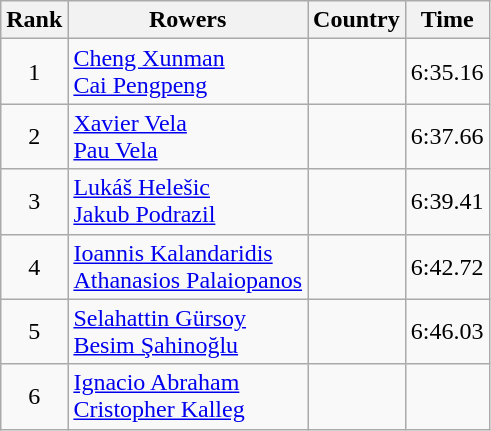<table class="wikitable" style="text-align:center">
<tr>
<th>Rank</th>
<th>Rowers</th>
<th>Country</th>
<th>Time</th>
</tr>
<tr>
<td>1</td>
<td align="left"><a href='#'>Cheng Xunman</a><br><a href='#'>Cai Pengpeng</a></td>
<td align="left"></td>
<td>6:35.16</td>
</tr>
<tr>
<td>2</td>
<td align="left"><a href='#'>Xavier Vela</a><br><a href='#'>Pau Vela</a></td>
<td align="left"></td>
<td>6:37.66</td>
</tr>
<tr>
<td>3</td>
<td align="left"><a href='#'>Lukáš Helešic</a><br><a href='#'>Jakub Podrazil</a></td>
<td align="left"></td>
<td>6:39.41</td>
</tr>
<tr>
<td>4</td>
<td align="left"><a href='#'>Ioannis Kalandaridis</a><br><a href='#'>Athanasios Palaiopanos</a></td>
<td align="left"></td>
<td>6:42.72</td>
</tr>
<tr>
<td>5</td>
<td align="left"><a href='#'>Selahattin Gürsoy</a><br><a href='#'>Besim Şahinoğlu</a></td>
<td align="left"></td>
<td>6:46.03</td>
</tr>
<tr>
<td>6</td>
<td align="left"><a href='#'>Ignacio Abraham</a><br><a href='#'>Cristopher Kalleg</a></td>
<td align="left"></td>
<td></td>
</tr>
</table>
